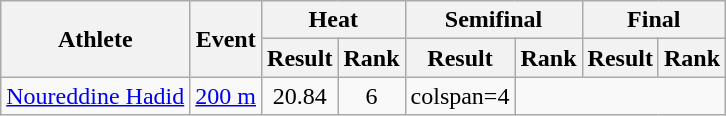<table class="wikitable">
<tr>
<th rowspan="2">Athlete</th>
<th rowspan="2">Event</th>
<th colspan="2">Heat</th>
<th colspan="2">Semifinal</th>
<th colspan="2">Final</th>
</tr>
<tr>
<th>Result</th>
<th>Rank</th>
<th>Result</th>
<th>Rank</th>
<th>Result</th>
<th>Rank</th>
</tr>
<tr style=text-align:center>
<td style=text-align:left><a href='#'>Noureddine Hadid</a></td>
<td style=text-align:left><a href='#'>200 m</a></td>
<td>20.84</td>
<td>6</td>
<td>colspan=4 </td>
</tr>
</table>
